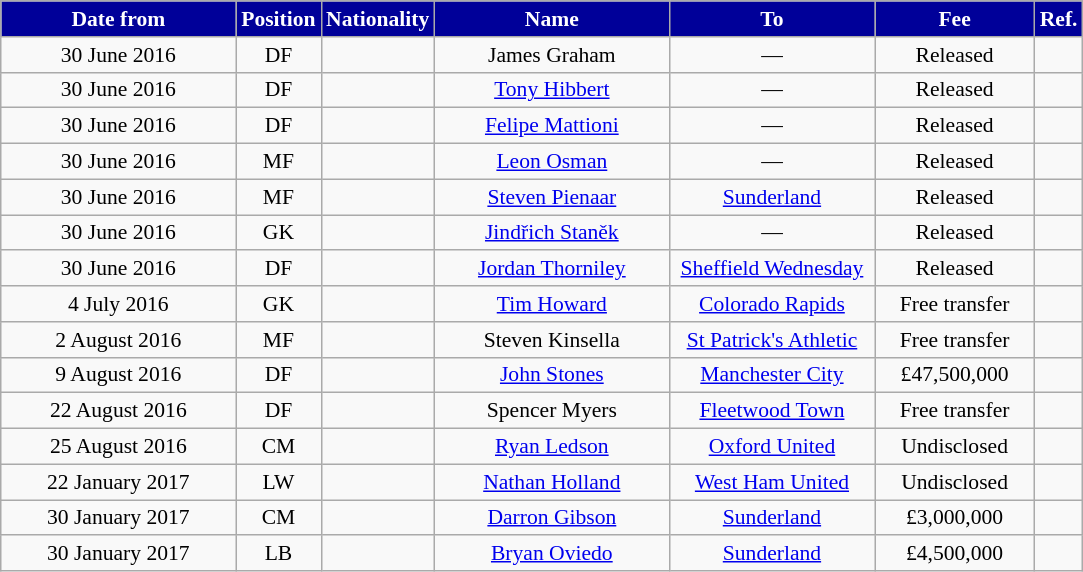<table class="wikitable"  style="text-align:center; font-size:90%; ">
<tr>
<th style="background:#009; color:white; width:150px;">Date from</th>
<th style="background:#009; color:white; width:50px;">Position</th>
<th style="background:#009; color:white; width:50px;">Nationality</th>
<th style="background:#009; color:white; width:150px;">Name</th>
<th style="background:#009; color:white; width:130px;">To</th>
<th style="background:#009; color:white; width:100px;">Fee</th>
<th style="background:#009; color:white; width:25px;">Ref.</th>
</tr>
<tr>
<td>30 June 2016</td>
<td>DF</td>
<td></td>
<td>James Graham</td>
<td>—</td>
<td>Released</td>
<td></td>
</tr>
<tr>
<td>30 June 2016</td>
<td>DF</td>
<td></td>
<td><a href='#'>Tony Hibbert</a></td>
<td>—</td>
<td>Released</td>
<td></td>
</tr>
<tr>
<td>30 June 2016</td>
<td>DF</td>
<td></td>
<td><a href='#'>Felipe Mattioni</a></td>
<td>—</td>
<td>Released</td>
<td></td>
</tr>
<tr>
<td>30 June 2016</td>
<td>MF</td>
<td></td>
<td><a href='#'>Leon Osman</a></td>
<td>—</td>
<td>Released</td>
<td></td>
</tr>
<tr>
<td>30 June 2016</td>
<td>MF</td>
<td></td>
<td><a href='#'>Steven Pienaar</a></td>
<td><a href='#'>Sunderland</a></td>
<td>Released</td>
<td></td>
</tr>
<tr>
<td>30 June 2016</td>
<td>GK</td>
<td></td>
<td><a href='#'>Jindřich Staněk</a></td>
<td>—</td>
<td>Released</td>
<td></td>
</tr>
<tr>
<td>30 June 2016</td>
<td>DF</td>
<td></td>
<td><a href='#'>Jordan Thorniley</a></td>
<td><a href='#'>Sheffield Wednesday</a></td>
<td>Released</td>
<td></td>
</tr>
<tr>
<td>4 July 2016</td>
<td>GK</td>
<td></td>
<td><a href='#'>Tim Howard</a></td>
<td><a href='#'>Colorado Rapids</a></td>
<td>Free transfer</td>
<td></td>
</tr>
<tr>
<td>2 August 2016</td>
<td>MF</td>
<td></td>
<td>Steven Kinsella</td>
<td><a href='#'>St Patrick's Athletic</a></td>
<td>Free transfer</td>
<td></td>
</tr>
<tr>
<td>9 August 2016</td>
<td>DF</td>
<td></td>
<td><a href='#'>John Stones</a></td>
<td><a href='#'>Manchester City</a></td>
<td>£47,500,000</td>
<td></td>
</tr>
<tr>
<td>22 August 2016</td>
<td>DF</td>
<td></td>
<td>Spencer Myers</td>
<td><a href='#'>Fleetwood Town</a></td>
<td>Free transfer</td>
<td></td>
</tr>
<tr>
<td>25 August 2016</td>
<td>CM</td>
<td></td>
<td><a href='#'>Ryan Ledson</a></td>
<td><a href='#'>Oxford United</a></td>
<td>Undisclosed</td>
<td></td>
</tr>
<tr>
<td>22 January 2017</td>
<td>LW</td>
<td></td>
<td><a href='#'>Nathan Holland</a></td>
<td><a href='#'>West Ham United</a></td>
<td>Undisclosed</td>
<td></td>
</tr>
<tr>
<td>30 January 2017</td>
<td>CM</td>
<td></td>
<td><a href='#'>Darron Gibson</a></td>
<td><a href='#'>Sunderland</a></td>
<td>£3,000,000</td>
<td></td>
</tr>
<tr>
<td>30 January 2017</td>
<td>LB</td>
<td></td>
<td><a href='#'>Bryan Oviedo</a></td>
<td><a href='#'>Sunderland</a></td>
<td>£4,500,000</td>
<td></td>
</tr>
</table>
